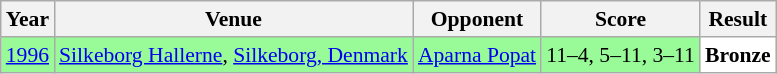<table class="sortable wikitable" style="font-size: 90%;">
<tr>
<th>Year</th>
<th>Venue</th>
<th>Opponent</th>
<th>Score</th>
<th>Result</th>
</tr>
<tr style="background:#98FB98">
<td align="center"><a href='#'>1996</a></td>
<td align="left"><a href='#'>Silkeborg Hallerne</a>, <a href='#'>Silkeborg, Denmark</a></td>
<td align="left"> <a href='#'>Aparna Popat</a></td>
<td align="left">11–4, 5–11, 3–11</td>
<td style="text-align:left; background:white"> <strong>Bronze</strong></td>
</tr>
</table>
